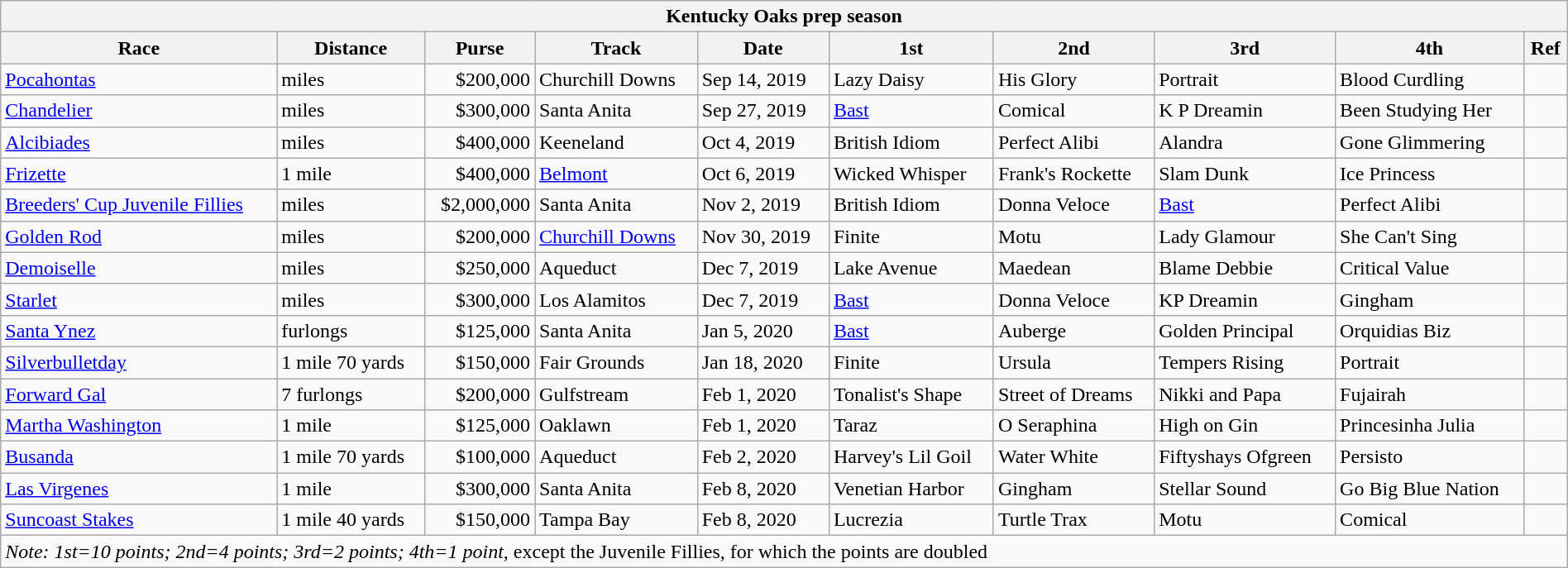<table class=wikitable style="width:100%">
<tr>
<th colspan=10>Kentucky Oaks prep season</th>
</tr>
<tr>
<th>Race</th>
<th>Distance</th>
<th>Purse</th>
<th>Track</th>
<th>Date</th>
<th>1st</th>
<th>2nd</th>
<th>3rd</th>
<th>4th</th>
<th>Ref</th>
</tr>
<tr>
<td><a href='#'>Pocahontas</a></td>
<td> miles</td>
<td align=right>$200,000</td>
<td>Churchill Downs</td>
<td>Sep 14, 2019</td>
<td>Lazy Daisy</td>
<td>His Glory</td>
<td>Portrait</td>
<td>Blood Curdling</td>
<td></td>
</tr>
<tr>
<td><a href='#'>Chandelier</a></td>
<td> miles</td>
<td align=right>$300,000</td>
<td>Santa Anita</td>
<td>Sep 27, 2019</td>
<td><a href='#'>Bast</a></td>
<td>Comical</td>
<td>K P Dreamin</td>
<td>Been Studying Her</td>
<td></td>
</tr>
<tr>
<td><a href='#'>Alcibiades</a></td>
<td> miles</td>
<td align=right>$400,000</td>
<td>Keeneland</td>
<td>Oct 4, 2019</td>
<td>British Idiom</td>
<td>Perfect Alibi</td>
<td>Alandra</td>
<td>Gone Glimmering</td>
<td></td>
</tr>
<tr>
<td><a href='#'>Frizette</a></td>
<td>1 mile</td>
<td align=right>$400,000</td>
<td><a href='#'>Belmont</a></td>
<td>Oct 6, 2019</td>
<td>Wicked Whisper</td>
<td>Frank's Rockette</td>
<td>Slam Dunk</td>
<td>Ice Princess</td>
<td></td>
</tr>
<tr>
<td><a href='#'>Breeders' Cup Juvenile Fillies</a></td>
<td> miles</td>
<td align=right>$2,000,000</td>
<td>Santa Anita</td>
<td>Nov 2, 2019</td>
<td>British Idiom</td>
<td>Donna Veloce</td>
<td><a href='#'>Bast</a></td>
<td>Perfect Alibi</td>
<td></td>
</tr>
<tr>
<td><a href='#'>Golden Rod</a></td>
<td> miles</td>
<td align=right>$200,000</td>
<td><a href='#'>Churchill Downs</a></td>
<td>Nov 30, 2019</td>
<td>Finite</td>
<td>Motu</td>
<td>Lady Glamour</td>
<td>She Can't Sing</td>
<td></td>
</tr>
<tr>
<td><a href='#'>Demoiselle</a></td>
<td> miles</td>
<td align=right>$250,000</td>
<td>Aqueduct</td>
<td>Dec 7, 2019</td>
<td>Lake Avenue</td>
<td>Maedean</td>
<td>Blame Debbie</td>
<td>Critical Value</td>
<td></td>
</tr>
<tr>
<td><a href='#'>Starlet</a></td>
<td> miles</td>
<td align=right>$300,000</td>
<td>Los Alamitos</td>
<td>Dec 7, 2019</td>
<td><a href='#'>Bast</a></td>
<td>Donna Veloce</td>
<td>KP Dreamin</td>
<td>Gingham</td>
<td></td>
</tr>
<tr>
<td><a href='#'>Santa Ynez</a></td>
<td> furlongs</td>
<td align=right>$125,000</td>
<td>Santa Anita</td>
<td>Jan 5, 2020</td>
<td><a href='#'>Bast</a></td>
<td>Auberge</td>
<td>Golden Principal</td>
<td>Orquidias Biz</td>
<td></td>
</tr>
<tr>
<td><a href='#'>Silverbulletday</a></td>
<td>1 mile 70 yards</td>
<td align=right>$150,000</td>
<td>Fair Grounds</td>
<td>Jan 18, 2020</td>
<td>Finite</td>
<td>Ursula</td>
<td>Tempers Rising</td>
<td>Portrait</td>
<td></td>
</tr>
<tr>
<td><a href='#'>Forward Gal</a></td>
<td>7 furlongs</td>
<td align=right>$200,000</td>
<td>Gulfstream</td>
<td>Feb 1, 2020</td>
<td>Tonalist's Shape</td>
<td>Street of Dreams</td>
<td>Nikki and Papa</td>
<td>Fujairah</td>
<td></td>
</tr>
<tr>
<td><a href='#'>Martha Washington</a></td>
<td>1 mile</td>
<td align=right>$125,000</td>
<td>Oaklawn</td>
<td>Feb 1, 2020</td>
<td>Taraz</td>
<td>O Seraphina</td>
<td>High on Gin</td>
<td>Princesinha Julia</td>
<td></td>
</tr>
<tr>
<td><a href='#'>Busanda</a></td>
<td>1 mile 70 yards</td>
<td align=right>$100,000</td>
<td>Aqueduct</td>
<td>Feb 2, 2020</td>
<td>Harvey's Lil Goil</td>
<td>Water White</td>
<td>Fiftyshays Ofgreen</td>
<td>Persisto</td>
<td></td>
</tr>
<tr>
<td><a href='#'>Las Virgenes</a></td>
<td>1 mile</td>
<td align=right>$300,000</td>
<td>Santa Anita</td>
<td>Feb 8, 2020</td>
<td>Venetian Harbor</td>
<td>Gingham</td>
<td>Stellar Sound</td>
<td>Go Big Blue Nation</td>
<td></td>
</tr>
<tr>
<td><a href='#'>Suncoast Stakes</a></td>
<td>1 mile 40 yards</td>
<td align=right>$150,000</td>
<td>Tampa Bay</td>
<td>Feb 8, 2020</td>
<td>Lucrezia</td>
<td>Turtle Trax</td>
<td>Motu</td>
<td>Comical</td>
<td></td>
</tr>
<tr>
<td colspan=10><em>Note: 1st=10 points; 2nd=4 points; 3rd=2 points; 4th=1 point</em>, except the Juvenile Fillies, for which the points are doubled</td>
</tr>
</table>
